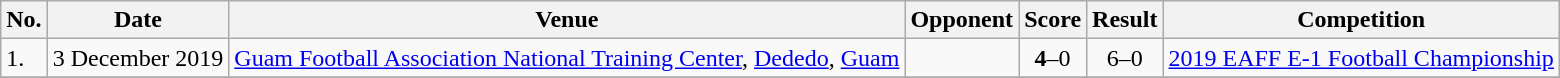<table class="wikitable">
<tr>
<th>No.</th>
<th>Date</th>
<th>Venue</th>
<th>Opponent</th>
<th>Score</th>
<th>Result</th>
<th>Competition</th>
</tr>
<tr>
<td>1.</td>
<td>3 December 2019</td>
<td><a href='#'>Guam Football Association National Training Center</a>, <a href='#'>Dededo</a>, <a href='#'>Guam</a></td>
<td></td>
<td align=center><strong>4</strong>–0</td>
<td align=center>6–0</td>
<td><a href='#'>2019 EAFF E-1 Football Championship</a></td>
</tr>
<tr>
</tr>
</table>
